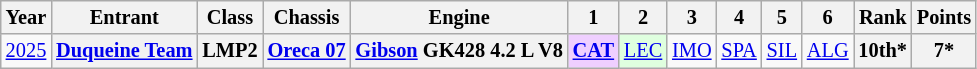<table class="wikitable" style="text-align:center; font-size:85%">
<tr>
<th>Year</th>
<th>Entrant</th>
<th>Class</th>
<th>Chassis</th>
<th>Engine</th>
<th>1</th>
<th>2</th>
<th>3</th>
<th>4</th>
<th>5</th>
<th>6</th>
<th>Rank</th>
<th>Points</th>
</tr>
<tr>
<td><a href='#'>2025</a></td>
<th nowrap><a href='#'>Duqueine Team</a></th>
<th>LMP2</th>
<th nowrap><a href='#'>Oreca 07</a></th>
<th nowrap><a href='#'>Gibson</a> GK428 4.2 L V8</th>
<td style="background:#EFCFFF;"><strong><a href='#'>CAT</a></strong><br></td>
<td style="background:#DFFFDF;"><a href='#'>LEC</a><br></td>
<td style="background:#;"><a href='#'>IMO</a><br></td>
<td style="background:#;"><a href='#'>SPA</a><br></td>
<td style="background:#;"><a href='#'>SIL</a><br></td>
<td style="background:#;"><a href='#'>ALG</a><br></td>
<th>10th*</th>
<th>7*</th>
</tr>
</table>
